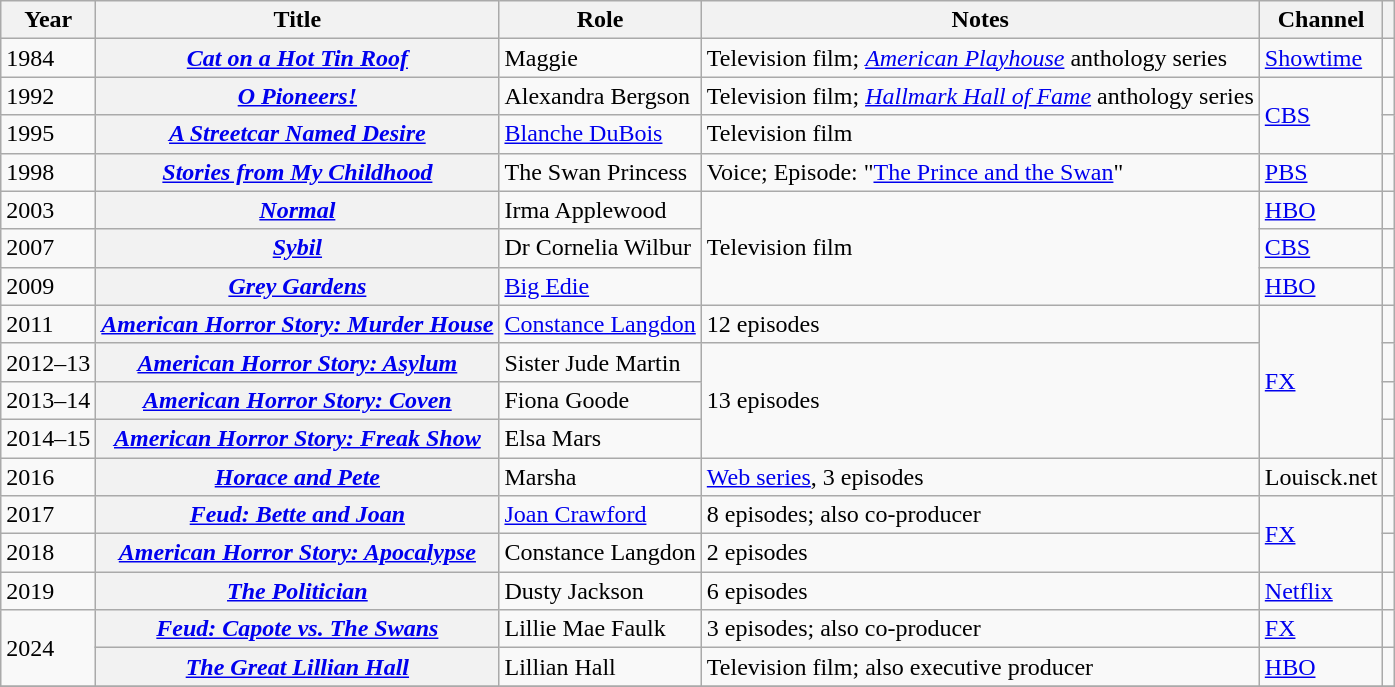<table class="wikitable plainrowheaders sortable">
<tr>
<th scope="col">Year</th>
<th scope="col">Title</th>
<th scope="col">Role</th>
<th scope="col" class="unsortable">Notes</th>
<th scope="col">Channel</th>
<th scope="col" class="unsortable"></th>
</tr>
<tr>
<td>1984</td>
<th scope="row"><em><a href='#'>Cat on a Hot Tin Roof</a></em></th>
<td>Maggie</td>
<td>Television film; <em><a href='#'>American Playhouse</a></em> anthology series</td>
<td><a href='#'>Showtime</a></td>
<td></td>
</tr>
<tr>
<td>1992</td>
<th scope="row"><em><a href='#'>O Pioneers!</a></em></th>
<td>Alexandra Bergson</td>
<td>Television film; <em><a href='#'>Hallmark Hall of Fame</a></em> anthology series</td>
<td rowspan="2"><a href='#'>CBS</a></td>
<td></td>
</tr>
<tr>
<td>1995</td>
<th scope="row"><em><a href='#'>A Streetcar Named Desire</a></em></th>
<td><a href='#'>Blanche DuBois</a></td>
<td>Television film</td>
<td></td>
</tr>
<tr>
<td>1998</td>
<th scope="row"><em><a href='#'>Stories from My Childhood</a></em></th>
<td>The Swan Princess</td>
<td>Voice; Episode: "<a href='#'>The Prince and the Swan</a>"</td>
<td><a href='#'>PBS</a></td>
<td></td>
</tr>
<tr>
<td>2003</td>
<th scope="row"><em><a href='#'>Normal</a></em></th>
<td>Irma Applewood</td>
<td rowspan="3">Television film</td>
<td><a href='#'>HBO</a></td>
<td></td>
</tr>
<tr>
<td>2007</td>
<th scope="row"><em><a href='#'>Sybil</a></em></th>
<td>Dr Cornelia Wilbur</td>
<td><a href='#'>CBS</a></td>
<td></td>
</tr>
<tr>
<td>2009</td>
<th scope="row"><em><a href='#'>Grey Gardens</a></em></th>
<td><a href='#'>Big Edie</a></td>
<td><a href='#'>HBO</a></td>
<td></td>
</tr>
<tr>
<td>2011</td>
<th scope="row"><em><a href='#'>American Horror Story: Murder House</a></em></th>
<td><a href='#'>Constance Langdon</a></td>
<td>12 episodes</td>
<td rowspan="4"><a href='#'>FX</a></td>
<td></td>
</tr>
<tr>
<td>2012–13</td>
<th scope="row"><em><a href='#'>American Horror Story: Asylum</a></em></th>
<td>Sister Jude Martin</td>
<td rowspan="3">13 episodes</td>
<td></td>
</tr>
<tr>
<td>2013–14</td>
<th scope="row"><em><a href='#'>American Horror Story: Coven</a></em></th>
<td>Fiona Goode</td>
<td></td>
</tr>
<tr>
<td>2014–15</td>
<th scope="row"><em><a href='#'>American Horror Story: Freak Show</a></em></th>
<td>Elsa Mars</td>
<td></td>
</tr>
<tr>
<td>2016</td>
<th scope="row"><em><a href='#'>Horace and Pete</a></em></th>
<td>Marsha</td>
<td><a href='#'>Web series</a>, 3 episodes</td>
<td>Louisck.net</td>
<td></td>
</tr>
<tr>
<td>2017</td>
<th scope="row"><em><a href='#'>Feud: Bette and Joan</a></em></th>
<td><a href='#'>Joan Crawford</a></td>
<td>8 episodes; also co-producer</td>
<td rowspan="2"><a href='#'>FX</a></td>
<td></td>
</tr>
<tr>
<td>2018</td>
<th scope="row"><em><a href='#'>American Horror Story: Apocalypse</a></em></th>
<td>Constance Langdon</td>
<td>2 episodes</td>
<td></td>
</tr>
<tr>
<td>2019</td>
<th scope="row"><em><a href='#'>The Politician</a></em></th>
<td>Dusty Jackson</td>
<td>6 episodes</td>
<td><a href='#'>Netflix</a></td>
<td></td>
</tr>
<tr>
<td rowspan="2">2024</td>
<th scope="row"><em><a href='#'>Feud: Capote vs. The Swans</a></em></th>
<td>Lillie Mae Faulk</td>
<td>3 episodes; also co-producer</td>
<td><a href='#'>FX</a></td>
<td></td>
</tr>
<tr>
<th scope="row"><em><a href='#'>The Great Lillian Hall</a></em></th>
<td>Lillian Hall</td>
<td>Television film; also executive producer</td>
<td><a href='#'>HBO</a></td>
<td></td>
</tr>
<tr>
</tr>
</table>
